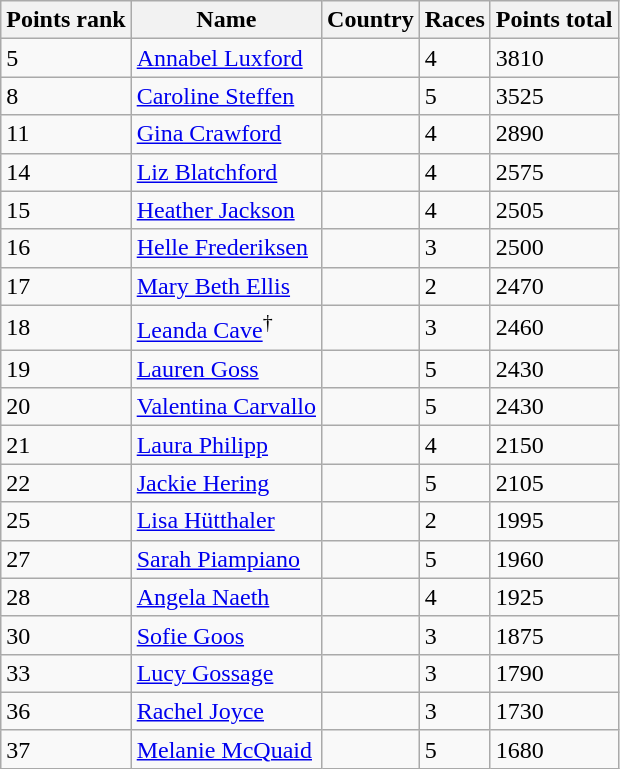<table class="wikitable sortable">
<tr>
<th>Points rank</th>
<th>Name</th>
<th>Country</th>
<th>Races</th>
<th>Points total</th>
</tr>
<tr>
<td>5</td>
<td><a href='#'>Annabel Luxford</a></td>
<td></td>
<td>4</td>
<td>3810</td>
</tr>
<tr>
<td>8</td>
<td><a href='#'>Caroline Steffen</a></td>
<td></td>
<td>5</td>
<td>3525</td>
</tr>
<tr>
<td>11</td>
<td><a href='#'>Gina Crawford</a></td>
<td></td>
<td>4</td>
<td>2890</td>
</tr>
<tr>
<td>14</td>
<td><a href='#'>Liz Blatchford</a></td>
<td></td>
<td>4</td>
<td>2575</td>
</tr>
<tr>
<td>15</td>
<td><a href='#'>Heather Jackson</a></td>
<td></td>
<td>4</td>
<td>2505</td>
</tr>
<tr>
<td>16</td>
<td><a href='#'>Helle Frederiksen</a></td>
<td></td>
<td>3</td>
<td>2500</td>
</tr>
<tr>
<td>17</td>
<td><a href='#'>Mary Beth Ellis</a></td>
<td></td>
<td>2</td>
<td>2470</td>
</tr>
<tr>
<td>18</td>
<td><a href='#'>Leanda Cave</a><sup>†</sup></td>
<td></td>
<td>3</td>
<td>2460</td>
</tr>
<tr>
<td>19</td>
<td><a href='#'>Lauren Goss</a></td>
<td></td>
<td>5</td>
<td>2430</td>
</tr>
<tr>
<td>20</td>
<td><a href='#'>Valentina Carvallo</a></td>
<td></td>
<td>5</td>
<td>2430</td>
</tr>
<tr>
<td>21</td>
<td><a href='#'>Laura Philipp</a></td>
<td></td>
<td>4</td>
<td>2150</td>
</tr>
<tr>
<td>22</td>
<td><a href='#'>Jackie Hering</a></td>
<td></td>
<td>5</td>
<td>2105</td>
</tr>
<tr>
<td>25</td>
<td><a href='#'>Lisa Hütthaler</a></td>
<td></td>
<td>2</td>
<td>1995</td>
</tr>
<tr>
<td>27</td>
<td><a href='#'>Sarah Piampiano</a></td>
<td></td>
<td>5</td>
<td>1960</td>
</tr>
<tr>
<td>28</td>
<td><a href='#'>Angela Naeth</a></td>
<td></td>
<td>4</td>
<td>1925</td>
</tr>
<tr>
<td>30</td>
<td><a href='#'>Sofie Goos</a></td>
<td></td>
<td>3</td>
<td>1875</td>
</tr>
<tr>
<td>33</td>
<td><a href='#'>Lucy Gossage</a></td>
<td></td>
<td>3</td>
<td>1790</td>
</tr>
<tr>
<td>36</td>
<td><a href='#'>Rachel Joyce</a></td>
<td></td>
<td>3</td>
<td>1730</td>
</tr>
<tr>
<td>37</td>
<td><a href='#'>Melanie McQuaid</a></td>
<td></td>
<td>5</td>
<td>1680</td>
</tr>
</table>
